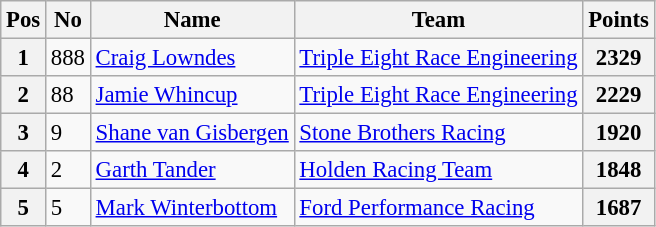<table class="wikitable" style="font-size: 95%;">
<tr>
<th>Pos</th>
<th>No</th>
<th>Name</th>
<th>Team</th>
<th>Points</th>
</tr>
<tr>
<th>1</th>
<td>888</td>
<td><a href='#'>Craig Lowndes</a></td>
<td><a href='#'>Triple Eight Race Engineering</a></td>
<th>2329</th>
</tr>
<tr>
<th>2</th>
<td>88</td>
<td><a href='#'>Jamie Whincup</a></td>
<td><a href='#'>Triple Eight Race Engineering</a></td>
<th>2229</th>
</tr>
<tr>
<th>3</th>
<td>9</td>
<td><a href='#'>Shane van Gisbergen</a></td>
<td><a href='#'>Stone Brothers Racing</a></td>
<th>1920</th>
</tr>
<tr>
<th>4</th>
<td>2</td>
<td><a href='#'>Garth Tander</a></td>
<td><a href='#'>Holden Racing Team</a></td>
<th>1848</th>
</tr>
<tr>
<th>5</th>
<td>5</td>
<td><a href='#'>Mark Winterbottom</a></td>
<td><a href='#'>Ford Performance Racing</a></td>
<th>1687</th>
</tr>
</table>
